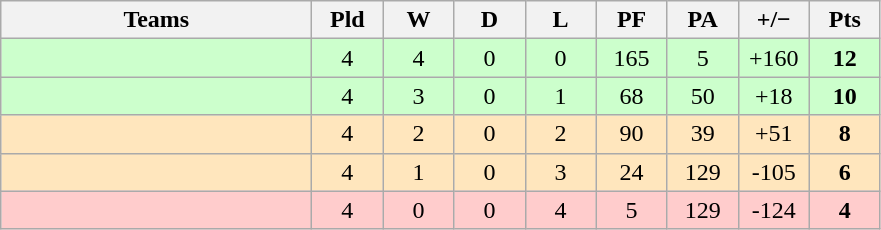<table class="wikitable" style="text-align: center;">
<tr>
<th width="200">Teams</th>
<th width="40">Pld</th>
<th width="40">W</th>
<th width="40">D</th>
<th width="40">L</th>
<th width="40">PF</th>
<th width="40">PA</th>
<th width="40">+/−</th>
<th width="40">Pts</th>
</tr>
<tr bgcolor=ccffcc>
<td align=left></td>
<td>4</td>
<td>4</td>
<td>0</td>
<td>0</td>
<td>165</td>
<td>5</td>
<td>+160</td>
<td><strong>12</strong></td>
</tr>
<tr bgcolor=ccffcc>
<td align=left></td>
<td>4</td>
<td>3</td>
<td>0</td>
<td>1</td>
<td>68</td>
<td>50</td>
<td>+18</td>
<td><strong>10</strong></td>
</tr>
<tr style="background:#ffe6bd">
<td align=left></td>
<td>4</td>
<td>2</td>
<td>0</td>
<td>2</td>
<td>90</td>
<td>39</td>
<td>+51</td>
<td><strong>8</strong></td>
</tr>
<tr style="background:#ffe6bd">
<td align=left></td>
<td>4</td>
<td>1</td>
<td>0</td>
<td>3</td>
<td>24</td>
<td>129</td>
<td>-105</td>
<td><strong>6</strong></td>
</tr>
<tr style="background:#fcc">
<td align=left></td>
<td>4</td>
<td>0</td>
<td>0</td>
<td>4</td>
<td>5</td>
<td>129</td>
<td>-124</td>
<td><strong>4</strong></td>
</tr>
</table>
